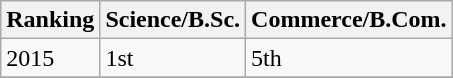<table class="wikitable">
<tr>
<th>Ranking</th>
<th>Science/B.Sc.</th>
<th>Commerce/B.Com.</th>
</tr>
<tr>
<td>2015</td>
<td>1st</td>
<td>5th</td>
</tr>
<tr>
</tr>
</table>
